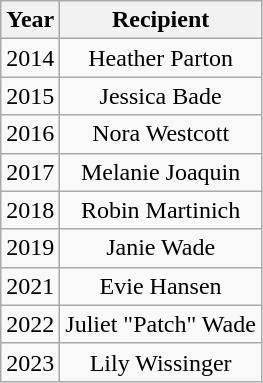<table class="wikitable" style="text-align:center">
<tr>
<th>Year</th>
<th>Recipient</th>
</tr>
<tr>
<td>2014</td>
<td>Heather Parton</td>
</tr>
<tr>
<td>2015</td>
<td>Jessica Bade</td>
</tr>
<tr>
<td>2016</td>
<td>Nora Westcott</td>
</tr>
<tr>
<td>2017</td>
<td>Melanie Joaquin</td>
</tr>
<tr>
<td>2018</td>
<td>Robin Martinich</td>
</tr>
<tr>
<td>2019</td>
<td>Janie Wade</td>
</tr>
<tr>
<td>2021</td>
<td>Evie Hansen</td>
</tr>
<tr>
<td>2022</td>
<td>Juliet "Patch" Wade</td>
</tr>
<tr>
<td>2023</td>
<td>Lily Wissinger</td>
</tr>
</table>
